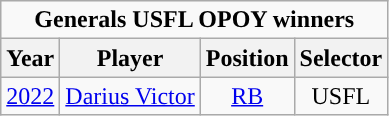<table class="wikitable" style="text-align:center">
<tr>
<td align="center" colspan="4"><strong>Generals USFL OPOY winners</strong></td>
</tr>
<tr>
<th>Year</th>
<th>Player</th>
<th>Position</th>
<th>Selector</th>
</tr>
<tr>
<td><a href='#'>2022</a></td>
<td><a href='#'>Darius Victor</a></td>
<td><a href='#'>RB</a></td>
<td>USFL</td>
</tr>
</table>
